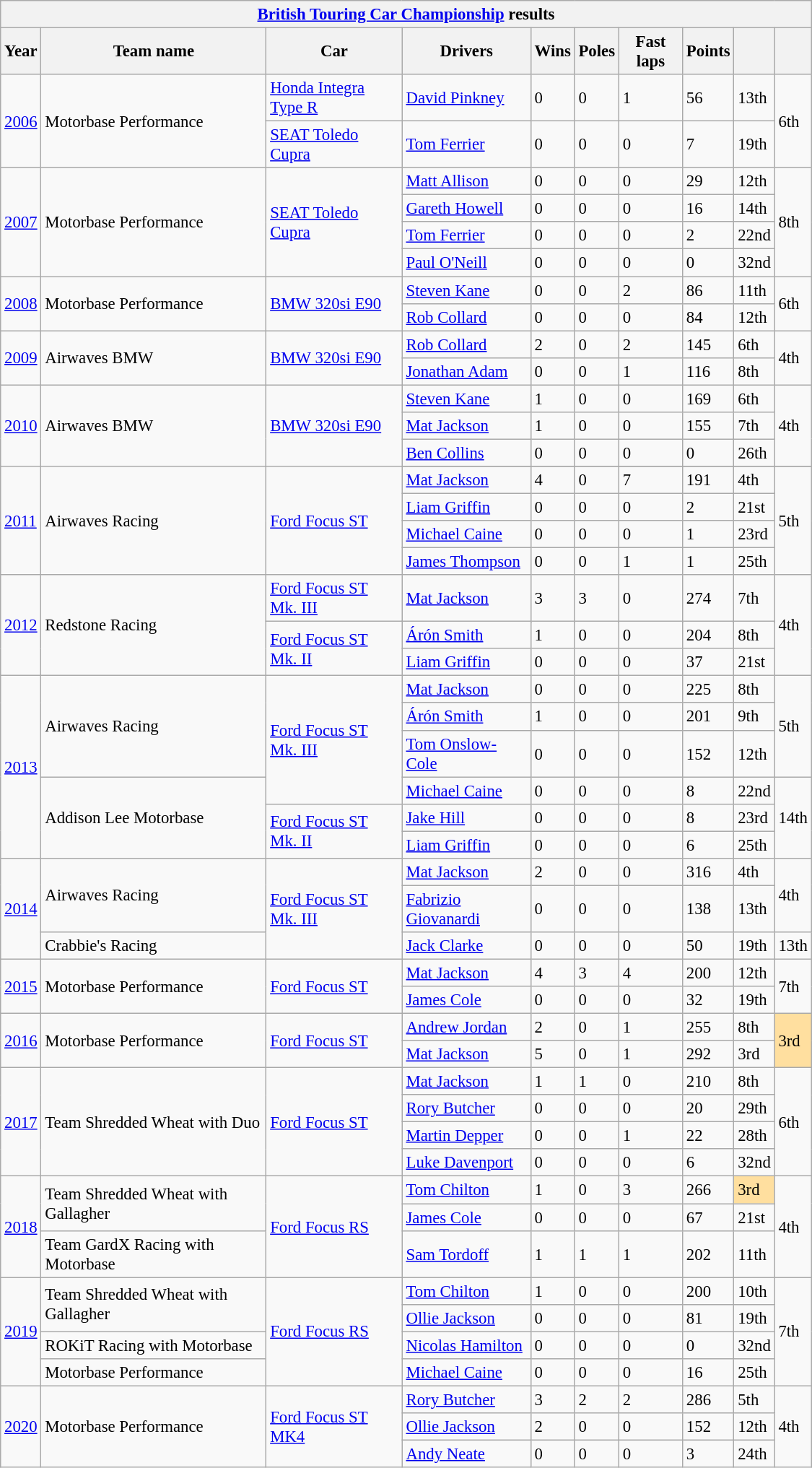<table class="wikitable collapsible collapsed" style="font-size:95%; width:750px">
<tr>
<th colspan=10><a href='#'>British Touring Car Championship</a> results</th>
</tr>
<tr>
<th>Year</th>
<th>Team name</th>
<th>Car</th>
<th>Drivers</th>
<th>Wins</th>
<th>Poles</th>
<th>Fast laps</th>
<th>Points</th>
<th></th>
<th></th>
</tr>
<tr>
<td rowspan=2><a href='#'>2006</a></td>
<td rowspan=2>Motorbase Performance</td>
<td><a href='#'>Honda Integra Type R</a></td>
<td><a href='#'>David Pinkney</a></td>
<td>0</td>
<td>0</td>
<td>1</td>
<td>56</td>
<td>13th</td>
<td rowspan=2>6th</td>
</tr>
<tr>
<td><a href='#'>SEAT Toledo Cupra</a></td>
<td><a href='#'>Tom Ferrier</a></td>
<td>0</td>
<td>0</td>
<td>0</td>
<td>7</td>
<td>19th</td>
</tr>
<tr>
<td rowspan=4><a href='#'>2007</a></td>
<td rowspan=4>Motorbase Performance</td>
<td rowspan=4><a href='#'>SEAT Toledo Cupra</a></td>
<td><a href='#'>Matt Allison</a></td>
<td>0</td>
<td>0</td>
<td>0</td>
<td>29</td>
<td>12th</td>
<td rowspan=4>8th</td>
</tr>
<tr>
<td><a href='#'>Gareth Howell</a></td>
<td>0</td>
<td>0</td>
<td>0</td>
<td>16</td>
<td>14th</td>
</tr>
<tr>
<td><a href='#'>Tom Ferrier</a></td>
<td>0</td>
<td>0</td>
<td>0</td>
<td>2</td>
<td>22nd</td>
</tr>
<tr>
<td><a href='#'>Paul O'Neill</a></td>
<td>0</td>
<td>0</td>
<td>0</td>
<td>0</td>
<td>32nd</td>
</tr>
<tr>
<td rowspan=2><a href='#'>2008</a></td>
<td rowspan=2>Motorbase Performance</td>
<td rowspan=2><a href='#'>BMW 320si E90</a></td>
<td><a href='#'>Steven Kane</a></td>
<td>0</td>
<td>0</td>
<td>2</td>
<td>86</td>
<td>11th</td>
<td rowspan=2>6th</td>
</tr>
<tr>
<td><a href='#'>Rob Collard</a></td>
<td>0</td>
<td>0</td>
<td>0</td>
<td>84</td>
<td>12th</td>
</tr>
<tr>
<td rowspan=2><a href='#'>2009</a></td>
<td rowspan=2>Airwaves BMW</td>
<td rowspan=2><a href='#'>BMW 320si E90</a></td>
<td><a href='#'>Rob Collard</a></td>
<td>2</td>
<td>0</td>
<td>2</td>
<td>145</td>
<td>6th</td>
<td rowspan=2>4th</td>
</tr>
<tr>
<td><a href='#'>Jonathan Adam</a></td>
<td>0</td>
<td>0</td>
<td>1</td>
<td>116</td>
<td>8th</td>
</tr>
<tr>
<td rowspan=3><a href='#'>2010</a></td>
<td rowspan=3>Airwaves BMW</td>
<td rowspan=3><a href='#'>BMW 320si E90</a></td>
<td><a href='#'>Steven Kane</a></td>
<td>1</td>
<td>0</td>
<td>0</td>
<td>169</td>
<td>6th</td>
<td rowspan=3>4th</td>
</tr>
<tr>
<td><a href='#'>Mat Jackson</a></td>
<td>1</td>
<td>0</td>
<td>0</td>
<td>155</td>
<td>7th</td>
</tr>
<tr>
<td><a href='#'>Ben Collins</a></td>
<td>0</td>
<td>0</td>
<td>0</td>
<td>0</td>
<td>26th</td>
</tr>
<tr>
<td rowspan=5><a href='#'>2011</a></td>
<td rowspan=5>Airwaves Racing</td>
<td rowspan=5><a href='#'>Ford Focus ST</a></td>
</tr>
<tr>
<td><a href='#'>Mat Jackson</a></td>
<td>4</td>
<td>0</td>
<td>7</td>
<td>191</td>
<td>4th</td>
<td rowspan=4>5th</td>
</tr>
<tr>
<td><a href='#'>Liam Griffin</a></td>
<td>0</td>
<td>0</td>
<td>0</td>
<td>2</td>
<td>21st</td>
</tr>
<tr>
<td><a href='#'>Michael Caine</a></td>
<td>0</td>
<td>0</td>
<td>0</td>
<td>1</td>
<td>23rd</td>
</tr>
<tr>
<td><a href='#'>James Thompson</a></td>
<td>0</td>
<td>0</td>
<td>1</td>
<td>1</td>
<td>25th</td>
</tr>
<tr>
<td rowspan=4><a href='#'>2012</a></td>
<td rowspan=4>Redstone Racing</td>
<td><a href='#'>Ford Focus ST Mk. III</a></td>
<td rowspan=2><a href='#'>Mat Jackson</a></td>
<td rowspan=2>3</td>
<td rowspan=2>3</td>
<td rowspan=2>0</td>
<td rowspan=2>274</td>
<td rowspan=2>7th</td>
<td rowspan=4>4th</td>
</tr>
<tr>
<td rowspan=3><a href='#'>Ford Focus ST Mk. II</a></td>
</tr>
<tr>
<td><a href='#'>Árón Smith</a></td>
<td>1</td>
<td>0</td>
<td>0</td>
<td>204</td>
<td>8th</td>
</tr>
<tr>
<td><a href='#'>Liam Griffin</a></td>
<td>0</td>
<td>0</td>
<td>0</td>
<td>37</td>
<td>21st</td>
</tr>
<tr>
<td rowspan=6><a href='#'>2013</a></td>
<td rowspan=3>Airwaves Racing</td>
<td rowspan=4><a href='#'>Ford Focus ST Mk. III</a></td>
<td><a href='#'>Mat Jackson</a></td>
<td>0</td>
<td>0</td>
<td>0</td>
<td>225</td>
<td>8th</td>
<td rowspan=3>5th</td>
</tr>
<tr>
<td><a href='#'>Árón Smith</a></td>
<td>1</td>
<td>0</td>
<td>0</td>
<td>201</td>
<td>9th</td>
</tr>
<tr>
<td><a href='#'>Tom Onslow-Cole</a></td>
<td>0</td>
<td>0</td>
<td>0</td>
<td>152</td>
<td>12th</td>
</tr>
<tr>
<td rowspan=3>Addison Lee Motorbase</td>
<td><a href='#'>Michael Caine</a></td>
<td>0</td>
<td>0</td>
<td>0</td>
<td>8</td>
<td>22nd</td>
<td rowspan=3>14th</td>
</tr>
<tr>
<td rowspan=2><a href='#'>Ford Focus ST Mk. II</a></td>
<td><a href='#'>Jake Hill</a></td>
<td>0</td>
<td>0</td>
<td>0</td>
<td>8</td>
<td>23rd</td>
</tr>
<tr>
<td><a href='#'>Liam Griffin</a></td>
<td>0</td>
<td>0</td>
<td>0</td>
<td>6</td>
<td>25th</td>
</tr>
<tr>
<td rowspan=3><a href='#'>2014</a></td>
<td rowspan=2>Airwaves Racing</td>
<td rowspan=3><a href='#'>Ford Focus ST Mk. III</a></td>
<td><a href='#'>Mat Jackson</a></td>
<td>2</td>
<td>0</td>
<td>0</td>
<td>316</td>
<td>4th</td>
<td rowspan=2>4th</td>
</tr>
<tr>
<td><a href='#'>Fabrizio Giovanardi</a></td>
<td>0</td>
<td>0</td>
<td>0</td>
<td>138</td>
<td>13th</td>
</tr>
<tr>
<td>Crabbie's Racing</td>
<td><a href='#'>Jack Clarke</a></td>
<td>0</td>
<td>0</td>
<td>0</td>
<td>50</td>
<td>19th</td>
<td>13th</td>
</tr>
<tr>
<td rowspan=2><a href='#'>2015</a></td>
<td rowspan=2>Motorbase Performance</td>
<td rowspan=2><a href='#'>Ford Focus ST</a></td>
<td><a href='#'>Mat Jackson</a></td>
<td>4</td>
<td>3</td>
<td>4</td>
<td>200</td>
<td>12th</td>
<td rowspan=2>7th</td>
</tr>
<tr>
<td><a href='#'>James Cole</a></td>
<td>0</td>
<td>0</td>
<td>0</td>
<td>32</td>
<td>19th</td>
</tr>
<tr>
<td rowspan=2><a href='#'>2016</a></td>
<td rowspan=2>Motorbase Performance</td>
<td rowspan=2><a href='#'>Ford Focus ST</a></td>
<td><a href='#'>Andrew Jordan</a></td>
<td>2</td>
<td>0</td>
<td>1</td>
<td>255</td>
<td>8th</td>
<td rowspan=2 style="background:#ffdf9f;">3rd</td>
</tr>
<tr>
<td><a href='#'>Mat Jackson</a></td>
<td>5</td>
<td>0</td>
<td>1</td>
<td>292</td>
<td>3rd</td>
</tr>
<tr>
<td rowspan=4><a href='#'>2017</a></td>
<td rowspan=4>Team Shredded Wheat with Duo</td>
<td rowspan=4><a href='#'>Ford Focus ST</a></td>
<td><a href='#'>Mat Jackson</a></td>
<td>1</td>
<td>1</td>
<td>0</td>
<td>210</td>
<td>8th</td>
<td rowspan=4>6th</td>
</tr>
<tr>
<td><a href='#'>Rory Butcher</a></td>
<td>0</td>
<td>0</td>
<td>0</td>
<td>20</td>
<td>29th</td>
</tr>
<tr>
<td><a href='#'>Martin Depper</a></td>
<td>0</td>
<td>0</td>
<td>1</td>
<td>22</td>
<td>28th</td>
</tr>
<tr>
<td><a href='#'>Luke Davenport</a></td>
<td>0</td>
<td>0</td>
<td>0</td>
<td>6</td>
<td>32nd</td>
</tr>
<tr>
<td rowspan=3><a href='#'>2018</a></td>
<td rowspan=2>Team Shredded Wheat with Gallagher</td>
<td rowspan=3><a href='#'>Ford Focus RS</a></td>
<td><a href='#'>Tom Chilton</a></td>
<td>1</td>
<td>0</td>
<td>3</td>
<td>266</td>
<td style="background:#ffdf9f;">3rd</td>
<td rowspan=3>4th</td>
</tr>
<tr>
<td><a href='#'>James Cole</a></td>
<td>0</td>
<td>0</td>
<td>0</td>
<td>67</td>
<td>21st</td>
</tr>
<tr>
<td>Team GardX Racing with Motorbase</td>
<td><a href='#'>Sam Tordoff</a></td>
<td>1</td>
<td>1</td>
<td>1</td>
<td>202</td>
<td>11th</td>
</tr>
<tr>
<td rowspan=4><a href='#'>2019</a></td>
<td rowspan=2>Team Shredded Wheat with Gallagher</td>
<td rowspan=4><a href='#'>Ford Focus RS</a></td>
<td><a href='#'>Tom Chilton</a></td>
<td>1</td>
<td>0</td>
<td>0</td>
<td>200</td>
<td>10th</td>
<td rowspan=4>7th</td>
</tr>
<tr>
<td><a href='#'>Ollie Jackson</a></td>
<td>0</td>
<td>0</td>
<td>0</td>
<td>81</td>
<td>19th</td>
</tr>
<tr>
<td>ROKiT Racing with Motorbase</td>
<td><a href='#'>Nicolas Hamilton</a></td>
<td>0</td>
<td>0</td>
<td>0</td>
<td>0</td>
<td>32nd</td>
</tr>
<tr>
<td>Motorbase Performance</td>
<td><a href='#'>Michael Caine</a></td>
<td>0</td>
<td>0</td>
<td>0</td>
<td>16</td>
<td>25th</td>
</tr>
<tr>
<td rowspan=3><a href='#'>2020</a></td>
<td rowspan=3>Motorbase Performance</td>
<td rowspan=4><a href='#'>Ford Focus ST MK4</a></td>
<td><a href='#'>Rory Butcher</a></td>
<td>3</td>
<td>2</td>
<td>2</td>
<td>286</td>
<td>5th</td>
<td rowspan=3>4th</td>
</tr>
<tr>
<td><a href='#'>Ollie Jackson</a></td>
<td>2</td>
<td>0</td>
<td>0</td>
<td>152</td>
<td>12th</td>
</tr>
<tr>
<td><a href='#'>Andy Neate</a></td>
<td>0</td>
<td>0</td>
<td>0</td>
<td>3</td>
<td>24th</td>
</tr>
</table>
